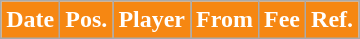<table class="wikitable plainrowheaders sortable">
<tr>
<th style="background:#F68712; color:#FFFFFF;">Date</th>
<th style="background:#F68712; color:#FFFFFF;">Pos.</th>
<th style="background:#F68712; color:#FFFFFF;">Player</th>
<th style="background:#F68712; color:#FFFFFF;">From</th>
<th style="background:#F68712; color:#FFFFFF;">Fee</th>
<th style="background:#F68712; color:#FFFFFF;">Ref.</th>
</tr>
</table>
